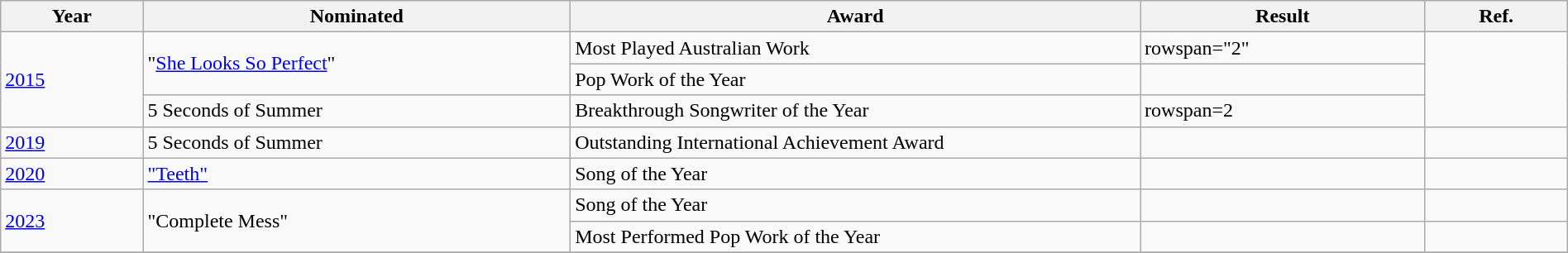<table class="wikitable" style="width:100%;">
<tr>
<th width=5%>Year</th>
<th style="width:15%;">Nominated</th>
<th style="width:20%;">Award</th>
<th style="width:10%;">Result</th>
<th style="width:5%;">Ref.</th>
</tr>
<tr>
<td rowspan="3"><a href='#'>2015</a></td>
<td rowspan="2">"<a href='#'>She Looks So Perfect</a>"</td>
<td>Most Played Australian Work</td>
<td>rowspan="2" </td>
<td rowspan="3"></td>
</tr>
<tr>
<td>Pop Work of the Year</td>
</tr>
<tr>
<td>5 Seconds of Summer</td>
<td>Breakthrough Songwriter of the Year</td>
<td>rowspan=2 </td>
</tr>
<tr>
<td><a href='#'>2019</a></td>
<td>5 Seconds of Summer</td>
<td>Outstanding International Achievement Award</td>
<td></td>
</tr>
<tr>
<td><a href='#'>2020</a></td>
<td><a href='#'>"Teeth"</a></td>
<td>Song of the Year</td>
<td></td>
<td></td>
</tr>
<tr>
<td rowspan="2"><a href='#'>2023</a></td>
<td rowspan="2">"Complete Mess"</td>
<td>Song of the Year</td>
<td></td>
<td></td>
</tr>
<tr>
<td>Most Performed Pop Work of the Year</td>
<td></td>
<td></td>
</tr>
<tr>
</tr>
</table>
